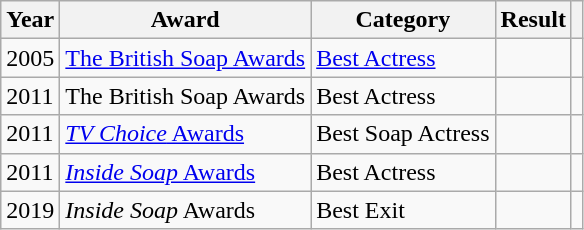<table class="wikitable sortable">
<tr>
<th>Year</th>
<th>Award</th>
<th>Category</th>
<th>Result</th>
<th scope=col class=unsortable></th>
</tr>
<tr>
<td>2005</td>
<td><a href='#'>The British Soap Awards</a></td>
<td><a href='#'>Best Actress</a></td>
<td></td>
<td align="center"></td>
</tr>
<tr>
<td>2011</td>
<td>The British Soap Awards</td>
<td>Best Actress</td>
<td></td>
<td align="center"></td>
</tr>
<tr>
<td>2011</td>
<td><a href='#'><em>TV Choice</em> Awards</a></td>
<td>Best Soap Actress</td>
<td></td>
<td align="center"></td>
</tr>
<tr>
<td>2011</td>
<td><a href='#'><em>Inside Soap</em> Awards</a></td>
<td>Best Actress</td>
<td></td>
<td align="center"></td>
</tr>
<tr>
<td>2019</td>
<td><em>Inside Soap</em> Awards</td>
<td>Best Exit</td>
<td></td>
<td align="center"></td>
</tr>
</table>
